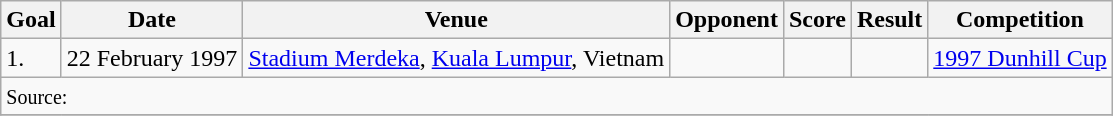<table class=wikitable>
<tr>
<th>Goal</th>
<th>Date</th>
<th>Venue</th>
<th>Opponent</th>
<th>Score</th>
<th>Result</th>
<th>Competition</th>
</tr>
<tr>
<td>1.</td>
<td>22 February 1997</td>
<td><a href='#'>Stadium Merdeka</a>, <a href='#'>Kuala Lumpur</a>, Vietnam</td>
<td></td>
<td></td>
<td></td>
<td><a href='#'>1997 Dunhill Cup</a></td>
</tr>
<tr>
<td colspan="7"><small>Source:</small></td>
</tr>
<tr>
</tr>
</table>
